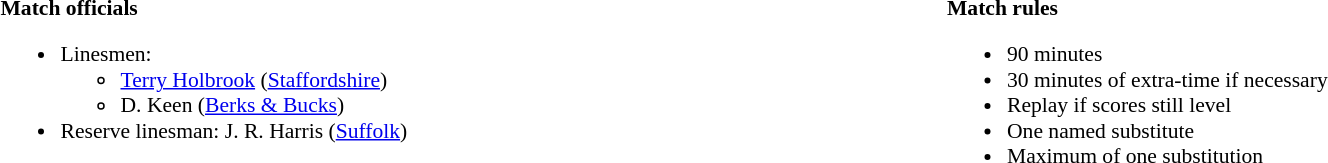<table width=100% style="font-size: 90%">
<tr>
<td width=50% valign=top><br><strong>Match officials</strong><ul><li>Linesmen:<ul><li><a href='#'>Terry Holbrook</a> (<a href='#'>Staffordshire</a>)</li><li>D. Keen (<a href='#'>Berks & Bucks</a>)</li></ul></li><li>Reserve linesman: J. R. Harris (<a href='#'>Suffolk</a>)</li></ul></td>
<td width=50% valign=top><br><strong>Match rules</strong><ul><li>90 minutes</li><li>30 minutes of extra-time if necessary</li><li>Replay if scores still level</li><li>One named substitute</li><li>Maximum of one substitution</li></ul></td>
</tr>
</table>
